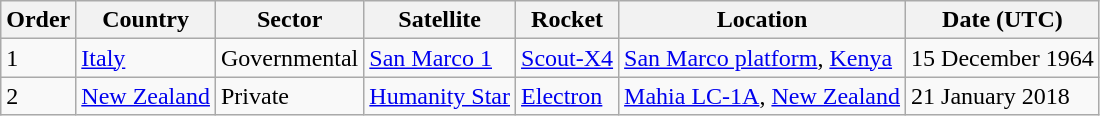<table class="wikitable">
<tr>
<th>Order</th>
<th>Country</th>
<th>Sector</th>
<th>Satellite</th>
<th>Rocket</th>
<th>Location</th>
<th>Date (UTC)</th>
</tr>
<tr>
<td scope="row">1</td>
<td> <a href='#'>Italy</a></td>
<td>Governmental</td>
<td><a href='#'>San Marco 1</a></td>
<td><a href='#'>Scout-X4</a></td>
<td><a href='#'>San Marco platform</a>, <a href='#'>Kenya</a></td>
<td>15 December 1964</td>
</tr>
<tr>
<td scope="row">2</td>
<td> <a href='#'>New Zealand</a></td>
<td>Private</td>
<td><a href='#'>Humanity Star</a></td>
<td><a href='#'>Electron</a></td>
<td><a href='#'>Mahia LC-1A</a>, <a href='#'>New Zealand</a></td>
<td>21 January 2018</td>
</tr>
</table>
